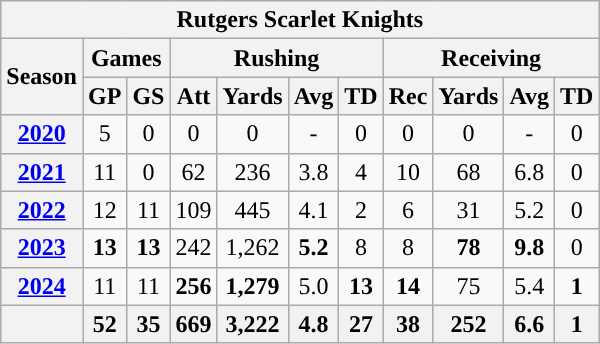<table class="wikitable" style="text-align:center;">
<tr>
<th colspan="15">Rutgers Scarlet Knights</th>
</tr>
<tr>
<th rowspan="2">Season</th>
<th colspan="2">Games</th>
<th colspan="4">Rushing</th>
<th colspan="4">Receiving</th>
</tr>
<tr>
<th>GP</th>
<th>GS</th>
<th>Att</th>
<th>Yards</th>
<th>Avg</th>
<th>TD</th>
<th>Rec</th>
<th>Yards</th>
<th>Avg</th>
<th>TD</th>
</tr>
<tr>
<th><a href='#'>2020</a></th>
<td>5</td>
<td>0</td>
<td>0</td>
<td>0</td>
<td>-</td>
<td>0</td>
<td>0</td>
<td>0</td>
<td>-</td>
<td>0</td>
</tr>
<tr>
<th><a href='#'>2021</a></th>
<td>11</td>
<td>0</td>
<td>62</td>
<td>236</td>
<td>3.8</td>
<td>4</td>
<td>10</td>
<td>68</td>
<td>6.8</td>
<td>0</td>
</tr>
<tr>
<th><a href='#'>2022</a></th>
<td>12</td>
<td>11</td>
<td>109</td>
<td>445</td>
<td>4.1</td>
<td>2</td>
<td>6</td>
<td>31</td>
<td>5.2</td>
<td>0</td>
</tr>
<tr>
<th><a href='#'>2023</a></th>
<td><strong>13</strong></td>
<td><strong>13</strong></td>
<td>242</td>
<td>1,262</td>
<td><strong>5.2</strong></td>
<td>8</td>
<td>8</td>
<td><strong>78</strong></td>
<td><strong>9.8</strong></td>
<td>0</td>
</tr>
<tr>
<th><a href='#'>2024</a></th>
<td>11</td>
<td>11</td>
<td><strong>256</strong></td>
<td><strong>1,279</strong></td>
<td>5.0</td>
<td><strong>13</strong></td>
<td><strong>14</strong></td>
<td>75</td>
<td>5.4</td>
<td><strong>1</strong></td>
</tr>
<tr>
<th></th>
<th>52</th>
<th>35</th>
<th>669</th>
<th>3,222</th>
<th>4.8</th>
<th>27</th>
<th>38</th>
<th>252</th>
<th>6.6</th>
<th>1</th>
</tr>
</table>
